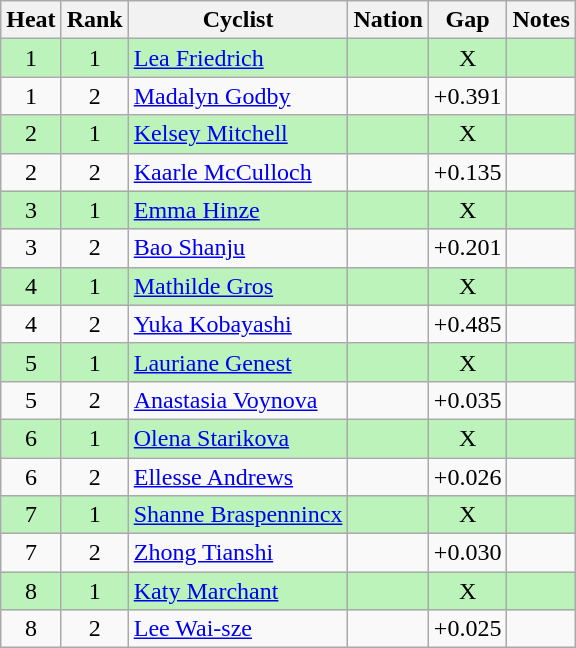<table class="wikitable sortable" style="text-align:center">
<tr>
<th>Heat</th>
<th>Rank</th>
<th>Cyclist</th>
<th>Nation</th>
<th>Gap</th>
<th>Notes</th>
</tr>
<tr bgcolor=#bbf3bb>
<td>1</td>
<td>1</td>
<td align=left><a href='#'>Lea Friedrich</a></td>
<td align=left></td>
<td>X</td>
<td></td>
</tr>
<tr>
<td>1</td>
<td>2</td>
<td align=left><a href='#'>Madalyn Godby</a></td>
<td align=left></td>
<td>+0.391</td>
<td></td>
</tr>
<tr bgcolor=#bbf3bb>
<td>2</td>
<td>1</td>
<td align=left><a href='#'>Kelsey Mitchell</a></td>
<td align=left></td>
<td>X</td>
<td></td>
</tr>
<tr>
<td>2</td>
<td>2</td>
<td align=left><a href='#'>Kaarle McCulloch</a></td>
<td align=left></td>
<td>+0.135</td>
<td></td>
</tr>
<tr bgcolor=#bbf3bb>
<td>3</td>
<td>1</td>
<td align=left><a href='#'>Emma Hinze</a></td>
<td align=left></td>
<td>X</td>
<td></td>
</tr>
<tr>
<td>3</td>
<td>2</td>
<td align=left><a href='#'>Bao Shanju</a></td>
<td align=left></td>
<td>+0.201</td>
<td></td>
</tr>
<tr bgcolor=#bbf3bb>
<td>4</td>
<td>1</td>
<td align=left><a href='#'>Mathilde Gros</a></td>
<td align=left></td>
<td>X</td>
<td></td>
</tr>
<tr>
<td>4</td>
<td>2</td>
<td align=left><a href='#'>Yuka Kobayashi</a></td>
<td align=left></td>
<td>+0.485</td>
<td></td>
</tr>
<tr bgcolor=#bbf3bb>
<td>5</td>
<td>1</td>
<td align=left><a href='#'>Lauriane Genest</a></td>
<td align=left></td>
<td>X</td>
<td></td>
</tr>
<tr>
<td>5</td>
<td>2</td>
<td align=left><a href='#'>Anastasia Voynova</a></td>
<td align=left></td>
<td>+0.035</td>
<td></td>
</tr>
<tr bgcolor=#bbf3bb>
<td>6</td>
<td>1</td>
<td align=left><a href='#'>Olena Starikova</a></td>
<td align=left></td>
<td>X</td>
<td></td>
</tr>
<tr>
<td>6</td>
<td>2</td>
<td align=left><a href='#'>Ellesse Andrews</a></td>
<td align=left></td>
<td>+0.026</td>
<td></td>
</tr>
<tr bgcolor=#bbf3bb>
<td>7</td>
<td>1</td>
<td align=left><a href='#'>Shanne Braspennincx</a></td>
<td align=left></td>
<td>X</td>
<td></td>
</tr>
<tr>
<td>7</td>
<td>2</td>
<td align=left><a href='#'>Zhong Tianshi</a></td>
<td align=left></td>
<td>+0.030</td>
<td></td>
</tr>
<tr bgcolor=#bbf3bb>
<td>8</td>
<td>1</td>
<td align=left><a href='#'>Katy Marchant</a></td>
<td align=left></td>
<td>X</td>
<td></td>
</tr>
<tr>
<td>8</td>
<td>2</td>
<td align=left><a href='#'>Lee Wai-sze</a></td>
<td align=left></td>
<td>+0.025</td>
<td></td>
</tr>
</table>
